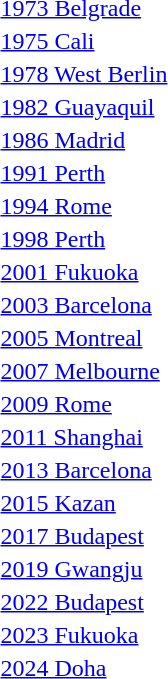<table>
<tr>
<td><a href='#'>1973 Belgrade</a></td>
<td></td>
<td></td>
<td></td>
</tr>
<tr>
<td><a href='#'>1975 Cali</a></td>
<td></td>
<td></td>
<td></td>
</tr>
<tr>
<td><a href='#'>1978 West Berlin</a></td>
<td></td>
<td></td>
<td></td>
</tr>
<tr>
<td><a href='#'>1982 Guayaquil</a></td>
<td></td>
<td></td>
<td></td>
</tr>
<tr>
<td><a href='#'>1986 Madrid</a></td>
<td></td>
<td></td>
<td></td>
</tr>
<tr>
<td><a href='#'>1991 Perth</a></td>
<td></td>
<td></td>
<td></td>
</tr>
<tr>
<td><a href='#'>1994 Rome</a></td>
<td></td>
<td></td>
<td></td>
</tr>
<tr>
<td><a href='#'>1998 Perth</a></td>
<td></td>
<td></td>
<td></td>
</tr>
<tr>
<td><a href='#'>2001 Fukuoka</a></td>
<td></td>
<td></td>
<td></td>
</tr>
<tr>
<td><a href='#'>2003 Barcelona</a></td>
<td></td>
<td></td>
<td></td>
</tr>
<tr>
<td><a href='#'>2005 Montreal</a></td>
<td></td>
<td></td>
<td></td>
</tr>
<tr>
<td><a href='#'>2007 Melbourne</a></td>
<td></td>
<td></td>
<td></td>
</tr>
<tr>
<td><a href='#'>2009 Rome</a></td>
<td></td>
<td></td>
<td></td>
</tr>
<tr>
<td><a href='#'>2011 Shanghai</a></td>
<td></td>
<td></td>
<td></td>
</tr>
<tr>
<td><a href='#'>2013 Barcelona</a></td>
<td></td>
<td></td>
<td></td>
</tr>
<tr>
<td><a href='#'>2015 Kazan</a></td>
<td></td>
<td></td>
<td></td>
</tr>
<tr>
<td><a href='#'>2017 Budapest</a></td>
<td></td>
<td></td>
<td></td>
</tr>
<tr>
<td><a href='#'>2019 Gwangju</a></td>
<td></td>
<td></td>
<td></td>
</tr>
<tr>
<td><a href='#'>2022 Budapest</a></td>
<td></td>
<td></td>
<td></td>
</tr>
<tr>
<td><a href='#'>2023 Fukuoka</a></td>
<td></td>
<td></td>
<td></td>
</tr>
<tr>
<td><a href='#'>2024 Doha</a></td>
<td></td>
<td></td>
<td></td>
</tr>
</table>
